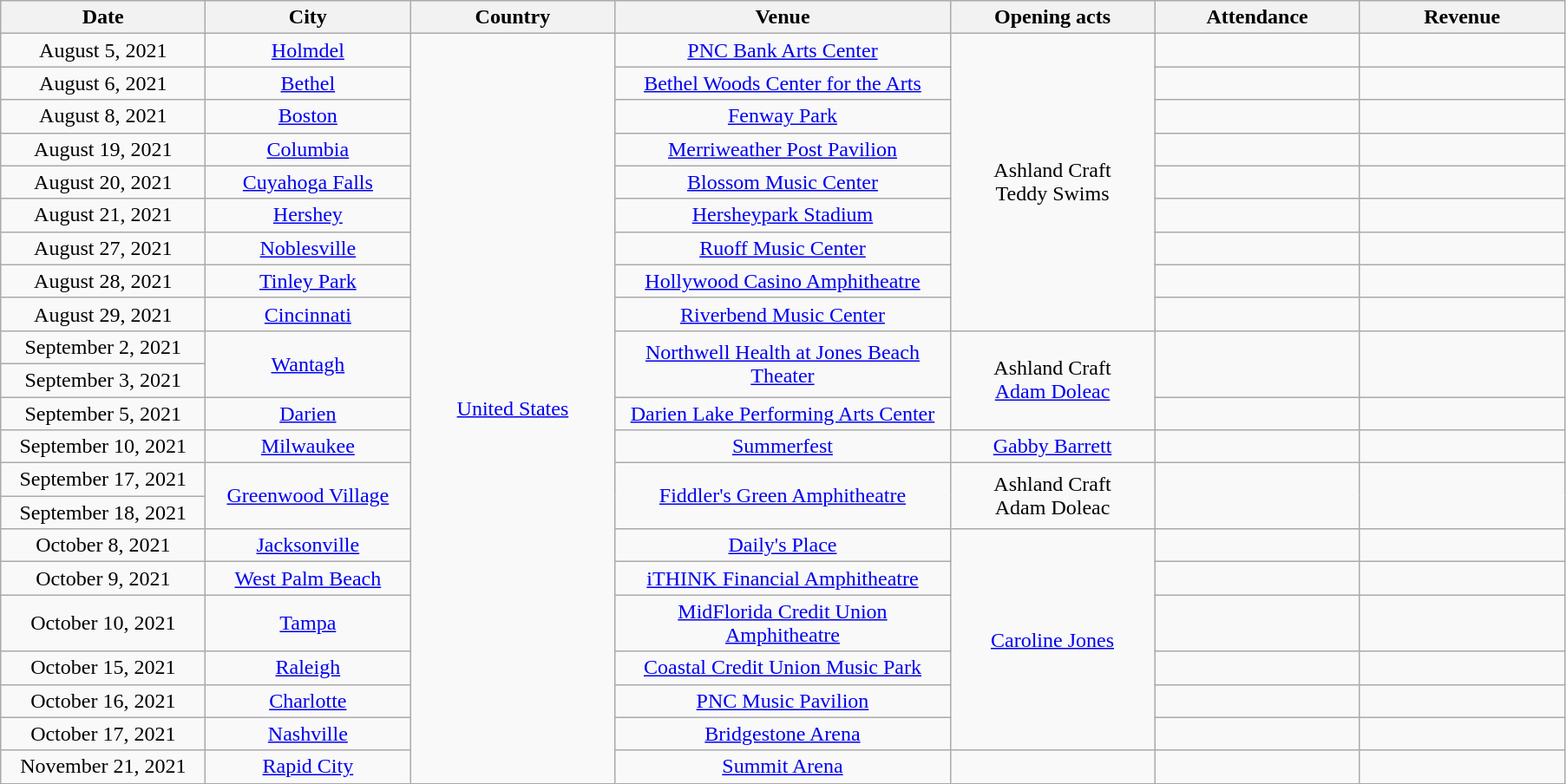<table class="wikitable" style="text-align:center">
<tr>
<th style="width:150px;">Date</th>
<th style="width:150px;">City</th>
<th style="width:150px;">Country</th>
<th style="width:250px;">Venue</th>
<th style="width:150px;">Opening acts</th>
<th style="width:150px;">Attendance</th>
<th style="width:150px;">Revenue</th>
</tr>
<tr>
<td>August 5, 2021</td>
<td><a href='#'>Holmdel</a></td>
<td rowspan="30"><a href='#'>United States</a></td>
<td><a href='#'>PNC Bank Arts Center</a></td>
<td rowspan="9">Ashland Craft<br>Teddy Swims</td>
<td></td>
<td></td>
</tr>
<tr>
<td>August 6, 2021</td>
<td><a href='#'>Bethel</a></td>
<td><a href='#'>Bethel Woods Center for the Arts</a></td>
<td></td>
<td></td>
</tr>
<tr>
<td>August 8, 2021</td>
<td><a href='#'>Boston</a></td>
<td><a href='#'>Fenway Park</a></td>
<td></td>
<td></td>
</tr>
<tr>
<td>August 19, 2021</td>
<td><a href='#'>Columbia</a></td>
<td><a href='#'>Merriweather Post Pavilion</a></td>
<td></td>
<td></td>
</tr>
<tr>
<td>August 20, 2021</td>
<td><a href='#'>Cuyahoga Falls</a></td>
<td><a href='#'>Blossom Music Center</a></td>
<td></td>
<td></td>
</tr>
<tr>
<td>August 21, 2021</td>
<td><a href='#'>Hershey</a></td>
<td><a href='#'>Hersheypark Stadium</a></td>
<td></td>
<td></td>
</tr>
<tr>
<td>August 27, 2021</td>
<td><a href='#'>Noblesville</a></td>
<td><a href='#'>Ruoff Music Center</a></td>
<td></td>
<td></td>
</tr>
<tr>
<td>August 28, 2021</td>
<td><a href='#'>Tinley Park</a></td>
<td><a href='#'>Hollywood Casino Amphitheatre</a></td>
<td></td>
<td></td>
</tr>
<tr>
<td>August 29, 2021</td>
<td><a href='#'>Cincinnati</a></td>
<td><a href='#'>Riverbend Music Center</a></td>
<td></td>
<td></td>
</tr>
<tr>
<td>September 2, 2021</td>
<td rowspan="2"><a href='#'>Wantagh</a></td>
<td rowspan="2"><a href='#'>Northwell Health at Jones Beach Theater</a></td>
<td rowspan="3">Ashland Craft<br><a href='#'>Adam Doleac</a></td>
<td rowspan="2"></td>
<td rowspan="2"></td>
</tr>
<tr>
<td>September 3, 2021</td>
</tr>
<tr>
<td>September 5, 2021</td>
<td><a href='#'>Darien</a></td>
<td><a href='#'>Darien Lake Performing Arts Center</a></td>
<td></td>
<td></td>
</tr>
<tr>
<td>September 10, 2021</td>
<td><a href='#'>Milwaukee</a></td>
<td><a href='#'>Summerfest</a></td>
<td><a href='#'>Gabby Barrett</a></td>
<td></td>
<td></td>
</tr>
<tr>
<td>September 17, 2021</td>
<td rowspan="2"><a href='#'>Greenwood Village</a></td>
<td rowspan="2"><a href='#'>Fiddler's Green Amphitheatre</a></td>
<td rowspan="2">Ashland Craft<br>Adam Doleac</td>
<td rowspan="2"></td>
<td rowspan="2"></td>
</tr>
<tr>
<td>September 18, 2021</td>
</tr>
<tr>
<td>October 8, 2021</td>
<td><a href='#'>Jacksonville</a></td>
<td><a href='#'>Daily's Place</a></td>
<td rowspan="6"><a href='#'>Caroline Jones</a></td>
<td></td>
<td></td>
</tr>
<tr>
<td>October 9, 2021</td>
<td><a href='#'>West Palm Beach</a></td>
<td><a href='#'>iTHINK Financial Amphitheatre</a></td>
<td></td>
<td></td>
</tr>
<tr>
<td>October 10, 2021</td>
<td><a href='#'>Tampa</a></td>
<td><a href='#'>MidFlorida Credit Union Amphitheatre</a></td>
<td></td>
<td></td>
</tr>
<tr>
<td>October 15, 2021</td>
<td><a href='#'>Raleigh</a></td>
<td><a href='#'>Coastal Credit Union Music Park</a></td>
<td></td>
<td></td>
</tr>
<tr>
<td>October 16, 2021</td>
<td><a href='#'>Charlotte</a></td>
<td><a href='#'>PNC Music Pavilion</a></td>
<td></td>
<td></td>
</tr>
<tr>
<td>October 17, 2021</td>
<td><a href='#'>Nashville</a></td>
<td><a href='#'>Bridgestone Arena</a></td>
<td></td>
<td></td>
</tr>
<tr>
<td>November 21, 2021</td>
<td><a href='#'>Rapid City</a></td>
<td><a href='#'>Summit Arena</a></td>
<td></td>
<td></td>
<td></td>
</tr>
</table>
